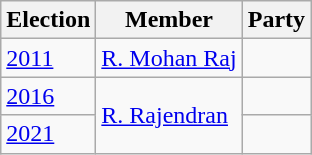<table class="wikitable sortable">
<tr>
<th>Election</th>
<th>Member</th>
<th colspan="2">Party</th>
</tr>
<tr>
<td><a href='#'>2011</a></td>
<td><a href='#'>R. Mohan Raj</a></td>
<td></td>
</tr>
<tr>
<td><a href='#'>2016</a></td>
<td rowspan=2><a href='#'>R. Rajendran</a></td>
<td></td>
</tr>
<tr>
<td><a href='#'>2021</a></td>
</tr>
</table>
